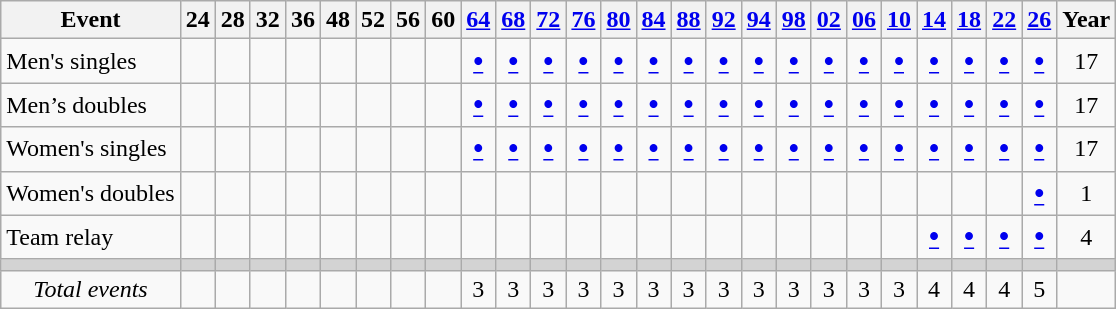<table class="wikitable" style="text-align:center">
<tr>
<th>Event</th>
<th>24</th>
<th>28</th>
<th>32</th>
<th>36</th>
<th>48</th>
<th>52</th>
<th>56</th>
<th>60</th>
<th><a href='#'>64</a></th>
<th><a href='#'>68</a></th>
<th><a href='#'>72</a></th>
<th><a href='#'>76</a></th>
<th><a href='#'>80</a></th>
<th><a href='#'>84</a></th>
<th><a href='#'>88</a></th>
<th><a href='#'>92</a></th>
<th><a href='#'>94</a></th>
<th><a href='#'>98</a></th>
<th><a href='#'>02</a></th>
<th><a href='#'>06</a></th>
<th><a href='#'>10</a></th>
<th><a href='#'>14</a></th>
<th><a href='#'>18</a></th>
<th><a href='#'>22</a></th>
<th><a href='#'>26</a></th>
<th>Year</th>
</tr>
<tr>
<td align=left>Men's singles</td>
<td></td>
<td></td>
<td></td>
<td></td>
<td></td>
<td></td>
<td></td>
<td></td>
<td><big><strong><a href='#'>•</a></strong></big></td>
<td><big><strong><a href='#'>•</a></strong></big></td>
<td><big><strong><a href='#'>•</a></strong></big></td>
<td><big><strong><a href='#'>•</a></strong></big></td>
<td><big><strong><a href='#'>•</a></strong></big></td>
<td><big><strong><a href='#'>•</a></strong></big></td>
<td><big><strong><a href='#'>•</a></strong></big></td>
<td><big><strong><a href='#'>•</a></strong></big></td>
<td><big><strong><a href='#'>•</a></strong></big></td>
<td><big><strong><a href='#'>•</a></strong></big></td>
<td><big><strong><a href='#'>•</a></strong></big></td>
<td><big><strong><a href='#'>•</a></strong></big></td>
<td><big><strong><a href='#'>•</a></strong></big></td>
<td><big><strong><a href='#'>•</a></strong></big></td>
<td><big><strong><a href='#'>•</a></strong></big></td>
<td><big><strong><a href='#'>•</a></strong></big></td>
<td><big><strong><a href='#'>•</a></strong></big></td>
<td>17</td>
</tr>
<tr>
<td align=left>Men’s doubles</td>
<td></td>
<td></td>
<td></td>
<td></td>
<td></td>
<td></td>
<td></td>
<td></td>
<td><big><strong><a href='#'>•</a></strong></big></td>
<td><big><strong><a href='#'>•</a></strong></big></td>
<td><big><strong><a href='#'>•</a></strong></big></td>
<td><big><strong><a href='#'>•</a></strong></big></td>
<td><big><strong><a href='#'>•</a></strong></big></td>
<td><big><strong><a href='#'>•</a></strong></big></td>
<td><big><strong><a href='#'>•</a></strong></big></td>
<td><big><strong><a href='#'>•</a></strong></big></td>
<td><big><strong><a href='#'>•</a></strong></big></td>
<td><big><strong><a href='#'>•</a></strong></big></td>
<td><big><strong><a href='#'>•</a></strong></big></td>
<td><big><strong><a href='#'>•</a></strong></big></td>
<td><big><strong><a href='#'>•</a></strong></big></td>
<td><big><strong><a href='#'>•</a></strong></big></td>
<td><big><strong><a href='#'>•</a></strong></big></td>
<td><big><strong><a href='#'>•</a></strong></big></td>
<td><big><strong><a href='#'>•</a></strong></big></td>
<td>17</td>
</tr>
<tr>
<td align=left>Women's singles</td>
<td></td>
<td></td>
<td></td>
<td></td>
<td></td>
<td></td>
<td></td>
<td></td>
<td><big><strong><a href='#'>•</a></strong></big></td>
<td><big><strong><a href='#'>•</a></strong></big></td>
<td><big><strong><a href='#'>•</a></strong></big></td>
<td><big><strong><a href='#'>•</a></strong></big></td>
<td><big><strong><a href='#'>•</a></strong></big></td>
<td><big><strong><a href='#'>•</a></strong></big></td>
<td><big><strong><a href='#'>•</a></strong></big></td>
<td><big><strong><a href='#'>•</a></strong></big></td>
<td><big><strong><a href='#'>•</a></strong></big></td>
<td><big><strong><a href='#'>•</a></strong></big></td>
<td><big><strong><a href='#'>•</a></strong></big></td>
<td><big><strong><a href='#'>•</a></strong></big></td>
<td><big><strong><a href='#'>•</a></strong></big></td>
<td><big><strong><a href='#'>•</a></strong></big></td>
<td><big><strong><a href='#'>•</a></strong></big></td>
<td><big><strong><a href='#'>•</a></strong></big></td>
<td><big><strong><a href='#'>•</a></strong></big></td>
<td>17</td>
</tr>
<tr>
<td align=left>Women's doubles</td>
<td></td>
<td></td>
<td></td>
<td></td>
<td></td>
<td></td>
<td></td>
<td></td>
<td></td>
<td></td>
<td></td>
<td></td>
<td></td>
<td></td>
<td></td>
<td></td>
<td></td>
<td></td>
<td></td>
<td></td>
<td></td>
<td></td>
<td></td>
<td></td>
<td><big><strong><a href='#'>•</a></strong></big></td>
<td>1</td>
</tr>
<tr>
<td align=left>Team relay</td>
<td></td>
<td></td>
<td></td>
<td></td>
<td></td>
<td></td>
<td></td>
<td></td>
<td></td>
<td></td>
<td></td>
<td></td>
<td></td>
<td></td>
<td></td>
<td></td>
<td></td>
<td></td>
<td></td>
<td></td>
<td></td>
<td><big><strong><a href='#'>•</a></strong></big></td>
<td><big><strong><a href='#'>•</a></strong></big></td>
<td><big><strong><a href='#'>•</a></strong></big></td>
<td><big><strong><a href='#'>•</a></strong></big></td>
<td>4</td>
</tr>
<tr bgcolor=lightgray>
<td></td>
<td></td>
<td></td>
<td></td>
<td></td>
<td></td>
<td></td>
<td></td>
<td></td>
<td></td>
<td></td>
<td></td>
<td></td>
<td></td>
<td></td>
<td></td>
<td></td>
<td></td>
<td></td>
<td></td>
<td></td>
<td></td>
<td></td>
<td></td>
<td></td>
<td></td>
<td></td>
</tr>
<tr align=center>
<td><em>Total events</em></td>
<td></td>
<td></td>
<td></td>
<td></td>
<td></td>
<td></td>
<td></td>
<td></td>
<td>3</td>
<td>3</td>
<td>3</td>
<td>3</td>
<td>3</td>
<td>3</td>
<td>3</td>
<td>3</td>
<td>3</td>
<td>3</td>
<td>3</td>
<td>3</td>
<td>3</td>
<td>4</td>
<td>4</td>
<td>4</td>
<td>5</td>
<td></td>
</tr>
</table>
